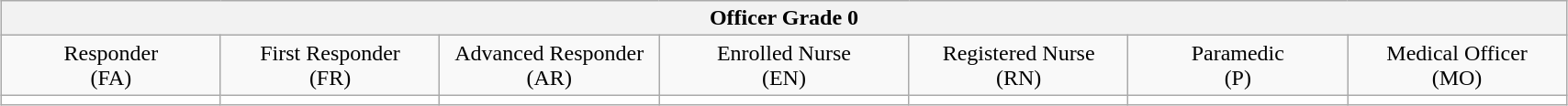<table class="wikitable"  style="margin:auto; width:90%;">
<tr>
<th colspan=7>Officer Grade 0</th>
</tr>
<tr align=center>
<td width="14%">Responder<br>(FA)</td>
<td width="14%">First Responder<br>(FR)</td>
<td width="14%">Advanced Responder<br>(AR)</td>
<td width="16%">Enrolled Nurse<br>(EN)</td>
<td width="14%">Registered Nurse<br>(RN)</td>
<td width="14%">Paramedic<br>(P)</td>
<td width="14%">Medical Officer<br>(MO)</td>
</tr>
<tr style="text-align:center; background: white;">
<td></td>
<td></td>
<td></td>
<td></td>
<td></td>
<td></td>
<td></td>
</tr>
</table>
